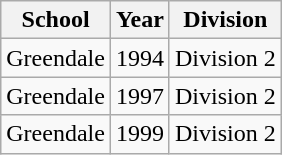<table class="wikitable">
<tr>
<th>School</th>
<th>Year</th>
<th>Division</th>
</tr>
<tr>
<td>Greendale</td>
<td>1994</td>
<td>Division 2</td>
</tr>
<tr>
<td>Greendale</td>
<td>1997</td>
<td>Division 2</td>
</tr>
<tr>
<td>Greendale</td>
<td>1999</td>
<td>Division 2</td>
</tr>
</table>
